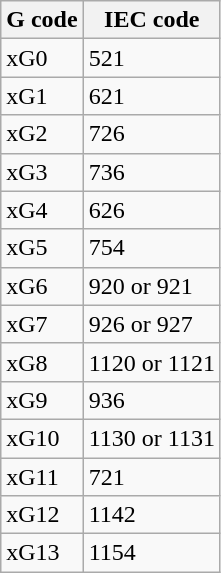<table class="wikitable">
<tr>
<th>G code</th>
<th>IEC code</th>
</tr>
<tr>
<td>xG0</td>
<td>521</td>
</tr>
<tr>
<td>xG1</td>
<td>621</td>
</tr>
<tr>
<td>xG2</td>
<td>726</td>
</tr>
<tr>
<td>xG3</td>
<td>736</td>
</tr>
<tr>
<td>xG4</td>
<td>626</td>
</tr>
<tr>
<td>xG5</td>
<td>754</td>
</tr>
<tr>
<td>xG6</td>
<td>920 or 921</td>
</tr>
<tr>
<td>xG7</td>
<td>926 or 927</td>
</tr>
<tr>
<td>xG8</td>
<td>1120 or 1121</td>
</tr>
<tr>
<td>xG9</td>
<td>936</td>
</tr>
<tr>
<td>xG10</td>
<td>1130 or 1131</td>
</tr>
<tr>
<td>xG11</td>
<td>721</td>
</tr>
<tr>
<td>xG12</td>
<td>1142</td>
</tr>
<tr>
<td>xG13</td>
<td>1154</td>
</tr>
</table>
